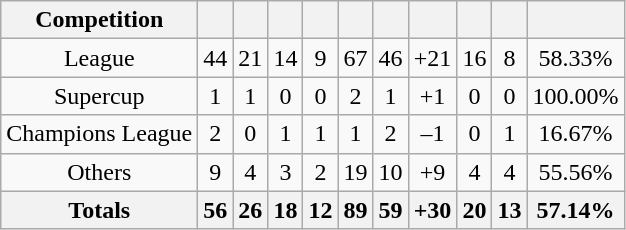<table class="wikitable">
<tr>
<th>Competition</th>
<th></th>
<th></th>
<th></th>
<th></th>
<th></th>
<th></th>
<th></th>
<th></th>
<th></th>
<th></th>
</tr>
<tr align=center>
<td>League</td>
<td>44</td>
<td>21</td>
<td>14</td>
<td>9</td>
<td>67</td>
<td>46</td>
<td>+21</td>
<td>16</td>
<td>8</td>
<td>58.33%</td>
</tr>
<tr align=center>
<td>Supercup</td>
<td>1</td>
<td>1</td>
<td>0</td>
<td>0</td>
<td>2</td>
<td>1</td>
<td>+1</td>
<td>0</td>
<td>0</td>
<td>100.00%</td>
</tr>
<tr align=center>
<td>Champions League</td>
<td>2</td>
<td>0</td>
<td>1</td>
<td>1</td>
<td>1</td>
<td>2</td>
<td>–1</td>
<td>0</td>
<td>1</td>
<td>16.67%</td>
</tr>
<tr align=center>
<td>Others</td>
<td>9</td>
<td>4</td>
<td>3</td>
<td>2</td>
<td>19</td>
<td>10</td>
<td>+9</td>
<td>4</td>
<td>4</td>
<td>55.56%</td>
</tr>
<tr>
<th>Totals</th>
<th>56</th>
<th>26</th>
<th>18</th>
<th>12</th>
<th>89</th>
<th>59</th>
<th>+30</th>
<th>20</th>
<th>13</th>
<th>57.14%</th>
</tr>
</table>
